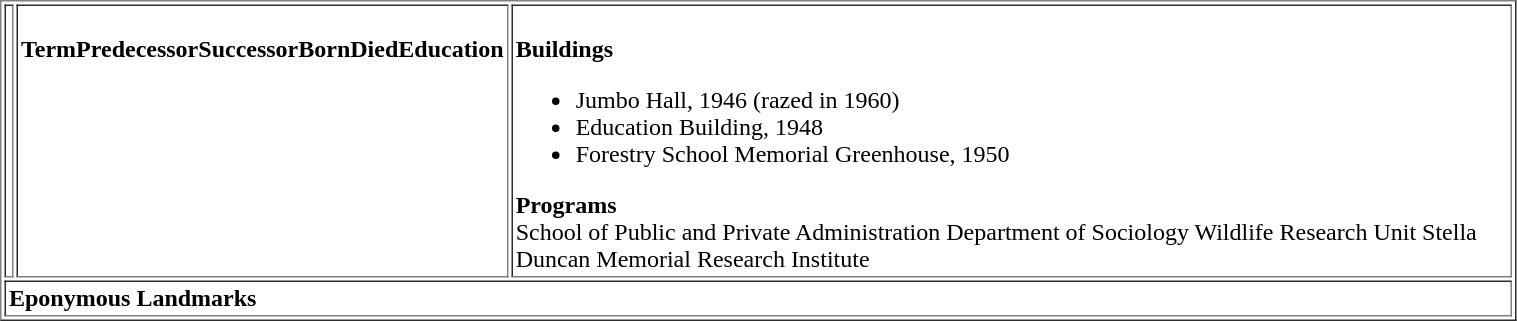<table border="1" cellpadding="2" width="80%">
<tr>
<td valign=center halign=centerwidth=230><br></td>
<td valign=top width=30%><br><strong>Term</strong><strong>Predecessor</strong><strong>Successor</strong><strong>Born</strong><strong>Died</strong><strong>Education</strong></td>
<td valign=top><br><strong>Buildings</strong><ul><li>Jumbo Hall, 1946 (razed in 1960)</li><li>Education Building, 1948</li><li>Forestry School Memorial Greenhouse, 1950</li></ul><strong>Programs</strong><br>
School of Public and Private Administration
Department of Sociology
Wildlife Research Unit
Stella Duncan Memorial Research Institute</td>
</tr>
<tr>
<td colspan="3" style="text-align: left;"><strong>Eponymous Landmarks</strong></td>
</tr>
</table>
